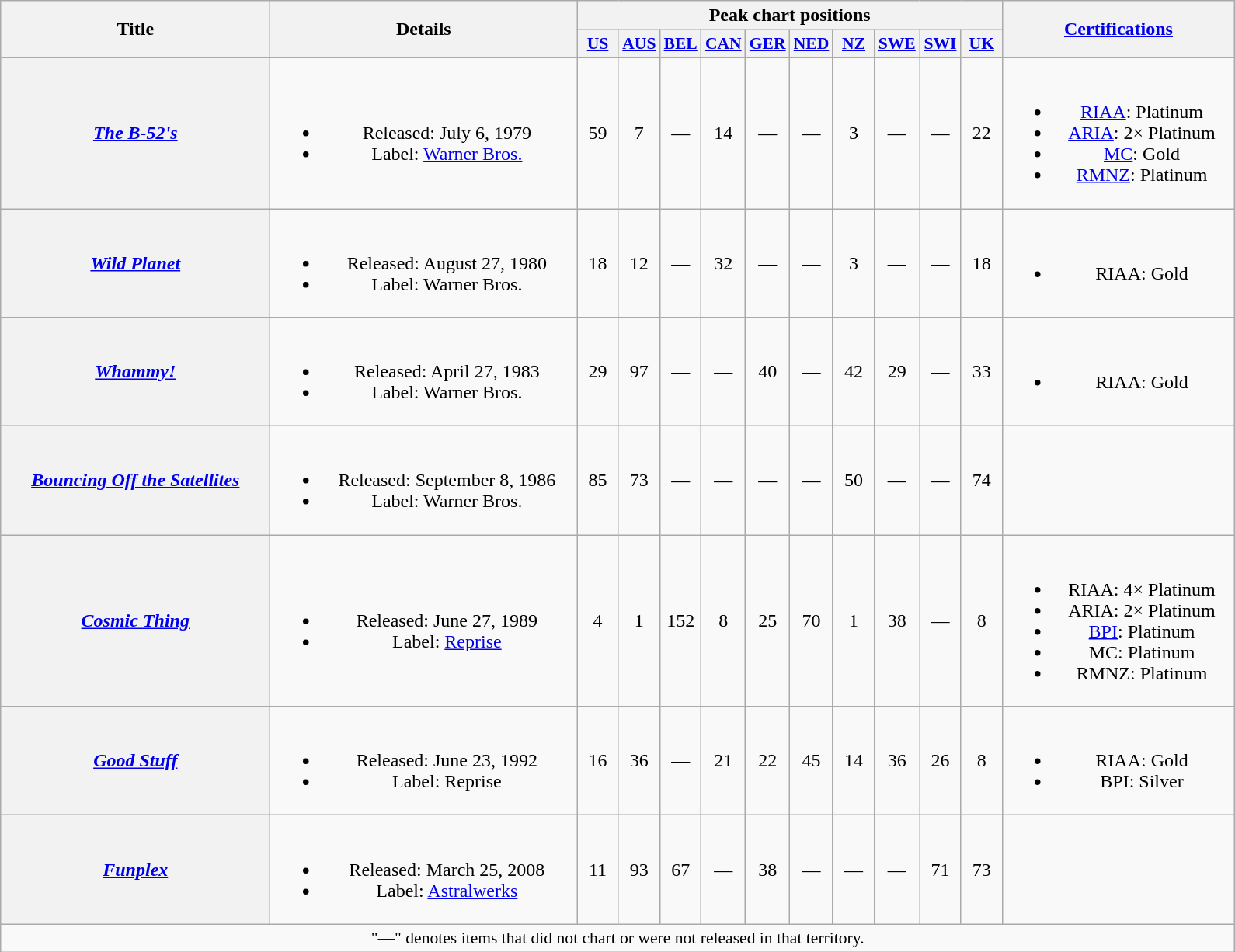<table class="wikitable plainrowheaders" style="text-align:center;">
<tr>
<th scope="col" rowspan="2" style="width:14em;">Title</th>
<th scope="col" rowspan="2" style="width:16em;">Details</th>
<th scope="col" colspan="10">Peak chart positions</th>
<th rowspan="2" style="width:12em;"><a href='#'>Certifications</a></th>
</tr>
<tr>
<th style="width:2em;font-size:90%;"><a href='#'>US</a><br></th>
<th style="width:2em;font-size:90%;"><a href='#'>AUS</a><br></th>
<th style="width:2em;font-size:90%;"><a href='#'>BEL</a><br></th>
<th style="width:2em;font-size:90%;"><a href='#'>CAN</a><br></th>
<th style="width:2em;font-size:90%;"><a href='#'>GER</a><br></th>
<th style="width:2em;font-size:90%;"><a href='#'>NED</a><br></th>
<th style="width:2em;font-size:90%;"><a href='#'>NZ</a><br></th>
<th style="width:2em;font-size:90%;"><a href='#'>SWE</a><br></th>
<th style="width:2em;font-size:90%;"><a href='#'>SWI</a><br></th>
<th style="width:2em;font-size:90%;"><a href='#'>UK</a><br></th>
</tr>
<tr>
<th scope="row"><em><a href='#'>The B-52's</a></em></th>
<td><br><ul><li>Released: July 6, 1979</li><li>Label: <a href='#'>Warner Bros.</a></li></ul></td>
<td>59</td>
<td>7</td>
<td>—</td>
<td>14</td>
<td>—</td>
<td>—</td>
<td>3</td>
<td>—</td>
<td>—</td>
<td>22</td>
<td><br><ul><li><a href='#'>RIAA</a>: Platinum</li><li><a href='#'>ARIA</a>: 2× Platinum</li><li><a href='#'>MC</a>: Gold</li><li><a href='#'>RMNZ</a>: Platinum</li></ul></td>
</tr>
<tr>
<th scope="row"><em><a href='#'>Wild Planet</a></em></th>
<td><br><ul><li>Released: August 27, 1980</li><li>Label: Warner Bros.</li></ul></td>
<td>18</td>
<td>12</td>
<td>—</td>
<td>32</td>
<td>—</td>
<td>—</td>
<td>3</td>
<td>—</td>
<td>—</td>
<td>18</td>
<td><br><ul><li>RIAA: Gold</li></ul></td>
</tr>
<tr>
<th scope="row"><em><a href='#'>Whammy!</a></em></th>
<td><br><ul><li>Released: April 27, 1983</li><li>Label: Warner Bros.</li></ul></td>
<td>29</td>
<td>97</td>
<td>—</td>
<td>—</td>
<td>40</td>
<td>—</td>
<td>42</td>
<td>29</td>
<td>—</td>
<td>33</td>
<td><br><ul><li>RIAA: Gold</li></ul></td>
</tr>
<tr>
<th scope="row"><em><a href='#'>Bouncing Off the Satellites</a></em></th>
<td><br><ul><li>Released: September 8, 1986</li><li>Label: Warner Bros.</li></ul></td>
<td>85</td>
<td>73</td>
<td>—</td>
<td>—</td>
<td>—</td>
<td>—</td>
<td>50</td>
<td>—</td>
<td>—</td>
<td>74</td>
<td></td>
</tr>
<tr>
<th scope="row"><em><a href='#'>Cosmic Thing</a></em></th>
<td><br><ul><li>Released: June 27, 1989</li><li>Label: <a href='#'>Reprise</a></li></ul></td>
<td>4</td>
<td>1</td>
<td>152</td>
<td>8</td>
<td>25</td>
<td>70</td>
<td>1</td>
<td>38</td>
<td>—</td>
<td>8</td>
<td><br><ul><li>RIAA: 4× Platinum</li><li>ARIA: 2× Platinum</li><li><a href='#'>BPI</a>: Platinum</li><li>MC: Platinum</li><li>RMNZ: Platinum</li></ul></td>
</tr>
<tr>
<th scope="row"><em><a href='#'>Good Stuff</a></em></th>
<td><br><ul><li>Released: June 23, 1992</li><li>Label: Reprise</li></ul></td>
<td>16</td>
<td>36</td>
<td>—</td>
<td>21</td>
<td>22</td>
<td>45</td>
<td>14</td>
<td>36</td>
<td>26</td>
<td>8</td>
<td><br><ul><li>RIAA: Gold</li><li>BPI: Silver</li></ul></td>
</tr>
<tr>
<th scope="row"><em><a href='#'>Funplex</a></em></th>
<td><br><ul><li>Released: March 25, 2008</li><li>Label: <a href='#'>Astralwerks</a></li></ul></td>
<td>11</td>
<td>93</td>
<td>67</td>
<td>—</td>
<td>38</td>
<td>—</td>
<td>—</td>
<td>—</td>
<td>71</td>
<td>73</td>
<td></td>
</tr>
<tr>
<td colspan="15" style="font-size:90%">"—" denotes items that did not chart or were not released in that territory.</td>
</tr>
</table>
